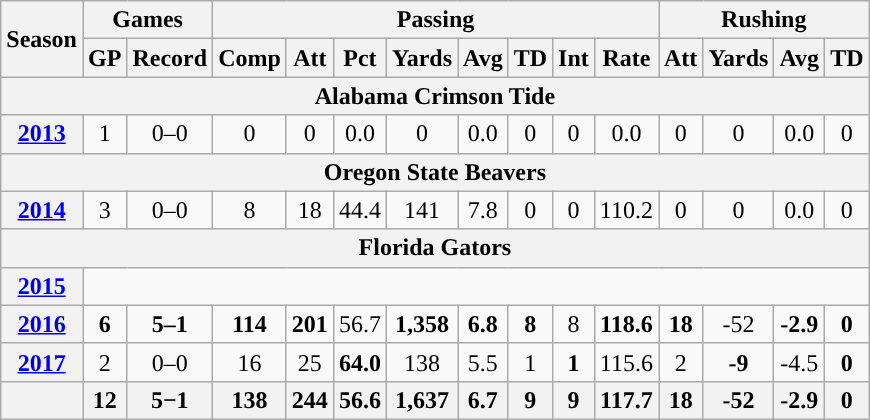<table class="wikitable" style="text-align:center;">
<tr>
<th rowspan="2">Season</th>
<th colspan="2">Games</th>
<th colspan="8">Passing</th>
<th colspan="4">Rushing</th>
</tr>
<tr>
<th>GP</th>
<th>Record</th>
<th>Comp</th>
<th>Att</th>
<th>Pct</th>
<th>Yards</th>
<th>Avg</th>
<th>TD</th>
<th>Int</th>
<th>Rate</th>
<th>Att</th>
<th>Yards</th>
<th>Avg</th>
<th>TD</th>
</tr>
<tr>
<th colspan="16">Alabama Crimson Tide</th>
</tr>
<tr>
<th><a href='#'>2013</a></th>
<td>1</td>
<td>0–0</td>
<td>0</td>
<td>0</td>
<td>0.0</td>
<td>0</td>
<td>0.0</td>
<td>0</td>
<td>0</td>
<td>0.0</td>
<td>0</td>
<td>0</td>
<td>0.0</td>
<td>0</td>
</tr>
<tr>
<th colspan="16">Oregon State Beavers</th>
</tr>
<tr>
<th><a href='#'>2014</a></th>
<td>3</td>
<td>0–0</td>
<td>8</td>
<td>18</td>
<td>44.4</td>
<td>141</td>
<td>7.8</td>
<td>0</td>
<td>0</td>
<td>110.2</td>
<td>0</td>
<td>0</td>
<td>0.0</td>
<td>0</td>
</tr>
<tr>
<th colspan="16">Florida Gators</th>
</tr>
<tr>
<th><a href='#'>2015</a></th>
<td colspan="15"></td>
</tr>
<tr>
<th><a href='#'>2016</a></th>
<td><strong>6</strong></td>
<td><strong>5–1</strong></td>
<td><strong>114</strong></td>
<td><strong>201</strong></td>
<td>56.7</td>
<td><strong>1,358</strong></td>
<td><strong>6.8</strong></td>
<td><strong>8</strong></td>
<td>8</td>
<td><strong>118.6</strong></td>
<td><strong>18</strong></td>
<td>-52</td>
<td><strong>-2.9</strong></td>
<td><strong>0</strong></td>
</tr>
<tr>
<th><a href='#'>2017</a></th>
<td>2</td>
<td>0–0</td>
<td>16</td>
<td>25</td>
<td><strong>64.0</strong></td>
<td>138</td>
<td>5.5</td>
<td>1</td>
<td><strong>1</strong></td>
<td>115.6</td>
<td>2</td>
<td><strong>-9</strong></td>
<td>-4.5</td>
<td><strong>0</strong></td>
</tr>
<tr>
<th></th>
<th>12</th>
<th>5−1</th>
<th>138</th>
<th>244</th>
<th>56.6</th>
<th>1,637</th>
<th>6.7</th>
<th>9</th>
<th>9</th>
<th>117.7</th>
<th>18</th>
<th>-52</th>
<th>-2.9</th>
<th>0</th>
</tr>
</table>
